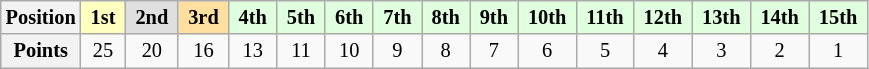<table class="wikitable" style="font-size: 85%; text-align:center">
<tr>
<th>Position</th>
<td style="background:#ffffbf;"> <strong>1st</strong> </td>
<td style="background:#dfdfdf;"> <strong>2nd</strong> </td>
<td style="background:#ffdf9f;"> <strong>3rd</strong> </td>
<td style="background:#dfffdf;"> <strong>4th</strong> </td>
<td style="background:#dfffdf;"> <strong>5th</strong> </td>
<td style="background:#dfffdf;"> <strong>6th</strong> </td>
<td style="background:#dfffdf;"> <strong>7th</strong> </td>
<td style="background:#dfffdf;"> <strong>8th</strong> </td>
<td style="background:#dfffdf;"> <strong>9th</strong> </td>
<td style="background:#dfffdf;"> <strong>10th</strong> </td>
<td style="background:#dfffdf;"> <strong>11th</strong> </td>
<td style="background:#dfffdf;"> <strong>12th</strong> </td>
<td style="background:#dfffdf;"> <strong>13th</strong> </td>
<td style="background:#dfffdf;"> <strong>14th</strong> </td>
<td style="background:#dfffdf;"> <strong>15th</strong> </td>
</tr>
<tr>
<th>Points</th>
<td>25</td>
<td>20</td>
<td>16</td>
<td>13</td>
<td>11</td>
<td>10</td>
<td>9</td>
<td>8</td>
<td>7</td>
<td>6</td>
<td>5</td>
<td>4</td>
<td>3</td>
<td>2</td>
<td>1</td>
</tr>
</table>
